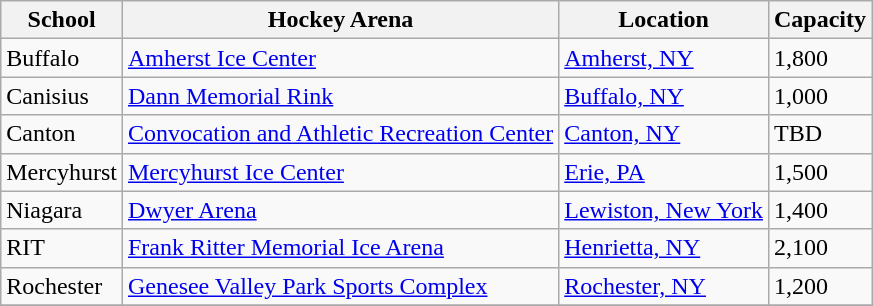<table class="wikitable">
<tr>
<th>School</th>
<th>Hockey Arena</th>
<th>Location</th>
<th>Capacity</th>
</tr>
<tr>
<td>Buffalo</td>
<td><a href='#'>Amherst Ice Center</a></td>
<td><a href='#'>Amherst, NY</a></td>
<td>1,800</td>
</tr>
<tr>
<td>Canisius</td>
<td><a href='#'>Dann Memorial Rink</a></td>
<td><a href='#'>Buffalo, NY</a></td>
<td>1,000</td>
</tr>
<tr>
<td>Canton</td>
<td><a href='#'>Convocation and Athletic Recreation Center</a></td>
<td><a href='#'>Canton, NY</a></td>
<td>TBD</td>
</tr>
<tr>
<td>Mercyhurst</td>
<td><a href='#'>Mercyhurst Ice Center</a></td>
<td><a href='#'>Erie, PA</a></td>
<td>1,500</td>
</tr>
<tr>
<td>Niagara</td>
<td><a href='#'>Dwyer Arena</a></td>
<td><a href='#'>Lewiston, New York</a></td>
<td>1,400</td>
</tr>
<tr>
<td>RIT</td>
<td><a href='#'>Frank Ritter Memorial Ice Arena</a></td>
<td><a href='#'>Henrietta, NY</a></td>
<td>2,100</td>
</tr>
<tr>
<td>Rochester</td>
<td><a href='#'>Genesee Valley Park Sports Complex</a></td>
<td><a href='#'>Rochester, NY</a></td>
<td>1,200</td>
</tr>
<tr>
</tr>
</table>
